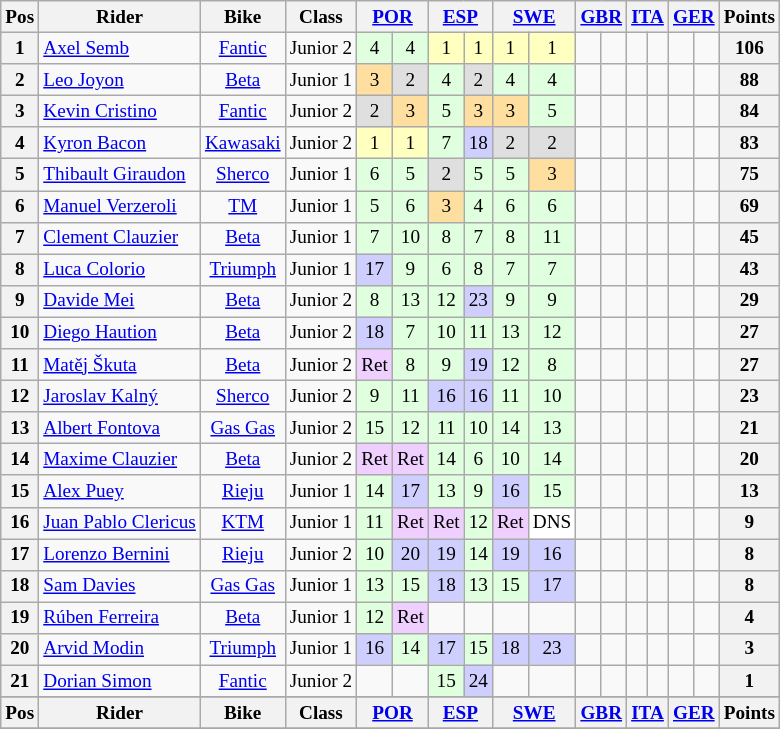<table class="wikitable" style="font-size: 80%; text-align:center">
<tr valign="top">
<th valign="middle">Pos</th>
<th valign="middle">Rider</th>
<th valign="middle">Bike</th>
<th valign="middle">Class</th>
<th colspan=2><a href='#'>POR</a><br></th>
<th colspan=2><a href='#'>ESP</a><br></th>
<th colspan=2><a href='#'>SWE</a><br></th>
<th colspan=2><a href='#'>GBR</a><br></th>
<th colspan=2><a href='#'>ITA</a><br></th>
<th colspan=2><a href='#'>GER</a><br></th>
<th valign="middle">Points</th>
</tr>
<tr>
<th>1</th>
<td align=left> <a href='#'>Axel Semb</a></td>
<td><a href='#'>Fantic</a></td>
<td>Junior 2</td>
<td style="background:#dfffdf;">4</td>
<td style="background:#dfffdf;">4</td>
<td style="background:#ffffbf;">1</td>
<td style="background:#ffffbf;">1</td>
<td style="background:#ffffbf;">1</td>
<td style="background:#ffffbf;">1</td>
<td></td>
<td></td>
<td></td>
<td></td>
<td></td>
<td></td>
<th>106</th>
</tr>
<tr>
<th>2</th>
<td align=left> <a href='#'>Leo Joyon</a></td>
<td><a href='#'>Beta</a></td>
<td>Junior 1</td>
<td style="background:#ffdf9f;">3</td>
<td style="background:#dfdfdf;">2</td>
<td style="background:#dfffdf;">4</td>
<td style="background:#dfdfdf;">2</td>
<td style="background:#dfffdf;">4</td>
<td style="background:#dfffdf;">4</td>
<td></td>
<td></td>
<td></td>
<td></td>
<td></td>
<td></td>
<th>88</th>
</tr>
<tr>
<th>3</th>
<td align=left> <a href='#'>Kevin Cristino</a></td>
<td><a href='#'>Fantic</a></td>
<td>Junior 2</td>
<td style="background:#dfdfdf;">2</td>
<td style="background:#ffdf9f;">3</td>
<td style="background:#dfffdf;">5</td>
<td style="background:#ffdf9f;">3</td>
<td style="background:#ffdf9f;">3</td>
<td style="background:#dfffdf;">5</td>
<td></td>
<td></td>
<td></td>
<td></td>
<td></td>
<td></td>
<th>84</th>
</tr>
<tr>
<th>4</th>
<td align=left> <a href='#'>Kyron Bacon</a></td>
<td><a href='#'>Kawasaki</a></td>
<td>Junior 2</td>
<td style="background:#ffffbf;">1</td>
<td style="background:#ffffbf;">1</td>
<td style="background:#dfffdf;">7</td>
<td style="background:#cfcfff;">18</td>
<td style="background:#dfdfdf;">2</td>
<td style="background:#dfdfdf;">2</td>
<td></td>
<td></td>
<td></td>
<td></td>
<td></td>
<td></td>
<th>83</th>
</tr>
<tr>
<th>5</th>
<td align=left> <a href='#'>Thibault Giraudon</a></td>
<td><a href='#'>Sherco</a></td>
<td>Junior 1</td>
<td style="background:#dfffdf;">6</td>
<td style="background:#dfffdf;">5</td>
<td style="background:#dfdfdf;">2</td>
<td style="background:#dfffdf;">5</td>
<td style="background:#dfffdf;">5</td>
<td style="background:#ffdf9f;">3</td>
<td></td>
<td></td>
<td></td>
<td></td>
<td></td>
<td></td>
<th>75</th>
</tr>
<tr>
<th>6</th>
<td align=left> <a href='#'>Manuel Verzeroli</a></td>
<td><a href='#'>TM</a></td>
<td>Junior 1</td>
<td style="background:#dfffdf;">5</td>
<td style="background:#dfffdf;">6</td>
<td style="background:#ffdf9f;">3</td>
<td style="background:#dfffdf;">4</td>
<td style="background:#dfffdf;">6</td>
<td style="background:#dfffdf;">6</td>
<td></td>
<td></td>
<td></td>
<td></td>
<td></td>
<td></td>
<th>69</th>
</tr>
<tr>
<th>7</th>
<td align=left> <a href='#'>Clement Clauzier</a></td>
<td><a href='#'>Beta</a></td>
<td>Junior 1</td>
<td style="background:#dfffdf;">7</td>
<td style="background:#dfffdf;">10</td>
<td style="background:#dfffdf;">8</td>
<td style="background:#dfffdf;">7</td>
<td style="background:#dfffdf;">8</td>
<td style="background:#dfffdf;">11</td>
<td></td>
<td></td>
<td></td>
<td></td>
<td></td>
<td></td>
<th>45</th>
</tr>
<tr>
<th>8</th>
<td align=left> <a href='#'>Luca Colorio</a></td>
<td><a href='#'>Triumph</a></td>
<td>Junior 1</td>
<td style="background:#cfcfff;">17</td>
<td style="background:#dfffdf;">9</td>
<td style="background:#dfffdf;">6</td>
<td style="background:#dfffdf;">8</td>
<td style="background:#dfffdf;">7</td>
<td style="background:#dfffdf;">7</td>
<td></td>
<td></td>
<td></td>
<td></td>
<td></td>
<td></td>
<th>43</th>
</tr>
<tr>
<th>9</th>
<td align=left> <a href='#'>Davide Mei</a></td>
<td><a href='#'>Beta</a></td>
<td>Junior 2</td>
<td style="background:#dfffdf;">8</td>
<td style="background:#dfffdf;">13</td>
<td style="background:#dfffdf;">12</td>
<td style="background:#cfcfff;">23</td>
<td style="background:#dfffdf;">9</td>
<td style="background:#dfffdf;">9</td>
<td></td>
<td></td>
<td></td>
<td></td>
<td></td>
<td></td>
<th>29</th>
</tr>
<tr>
<th>10</th>
<td align=left> <a href='#'>Diego Haution</a></td>
<td><a href='#'>Beta</a></td>
<td>Junior 2</td>
<td style="background:#cfcfff;">18</td>
<td style="background:#dfffdf;">7</td>
<td style="background:#dfffdf;">10</td>
<td style="background:#dfffdf;">11</td>
<td style="background:#dfffdf;">13</td>
<td style="background:#dfffdf;">12</td>
<td></td>
<td></td>
<td></td>
<td></td>
<td></td>
<td></td>
<th>27</th>
</tr>
<tr>
<th>11</th>
<td align=left> <a href='#'>Matěj Škuta</a></td>
<td><a href='#'>Beta</a></td>
<td>Junior 2</td>
<td style="background:#efcfff;">Ret</td>
<td style="background:#dfffdf;">8</td>
<td style="background:#dfffdf;">9</td>
<td style="background:#cfcfff;">19</td>
<td style="background:#dfffdf;">12</td>
<td style="background:#dfffdf;">8</td>
<td></td>
<td></td>
<td></td>
<td></td>
<td></td>
<td></td>
<th>27</th>
</tr>
<tr>
<th>12</th>
<td align=left> <a href='#'>Jaroslav Kalný</a></td>
<td><a href='#'>Sherco</a></td>
<td>Junior 2</td>
<td style="background:#dfffdf;">9</td>
<td style="background:#dfffdf;">11</td>
<td style="background:#cfcfff;">16</td>
<td style="background:#cfcfff;">16</td>
<td style="background:#dfffdf;">11</td>
<td style="background:#dfffdf;">10</td>
<td></td>
<td></td>
<td></td>
<td></td>
<td></td>
<td></td>
<th>23</th>
</tr>
<tr>
<th>13</th>
<td align=left> <a href='#'>Albert Fontova</a></td>
<td><a href='#'>Gas Gas</a></td>
<td>Junior 2</td>
<td style="background:#dfffdf;">15</td>
<td style="background:#dfffdf;">12</td>
<td style="background:#dfffdf;">11</td>
<td style="background:#dfffdf;">10</td>
<td style="background:#dfffdf;">14</td>
<td style="background:#dfffdf;">13</td>
<td></td>
<td></td>
<td></td>
<td></td>
<td></td>
<td></td>
<th>21</th>
</tr>
<tr>
<th>14</th>
<td align=left> <a href='#'>Maxime Clauzier</a></td>
<td><a href='#'>Beta</a></td>
<td>Junior 2</td>
<td style="background:#efcfff;">Ret</td>
<td style="background:#efcfff;">Ret</td>
<td style="background:#dfffdf;">14</td>
<td style="background:#dfffdf;">6</td>
<td style="background:#dfffdf;">10</td>
<td style="background:#dfffdf;">14</td>
<td></td>
<td></td>
<td></td>
<td></td>
<td></td>
<td></td>
<th>20</th>
</tr>
<tr>
<th>15</th>
<td align=left> <a href='#'>Alex Puey</a></td>
<td><a href='#'>Rieju</a></td>
<td>Junior 1</td>
<td style="background:#dfffdf;">14</td>
<td style="background:#cfcfff;">17</td>
<td style="background:#dfffdf;">13</td>
<td style="background:#dfffdf;">9</td>
<td style="background:#cfcfff;">16</td>
<td style="background:#dfffdf;">15</td>
<td></td>
<td></td>
<td></td>
<td></td>
<td></td>
<td></td>
<th>13</th>
</tr>
<tr>
<th>16</th>
<td align=left> <a href='#'>Juan Pablo Clericus</a></td>
<td><a href='#'>KTM</a></td>
<td>Junior 1</td>
<td style="background:#dfffdf;">11</td>
<td style="background:#efcfff;">Ret</td>
<td style="background:#efcfff;">Ret</td>
<td style="background:#dfffdf;">12</td>
<td style="background:#efcfff;">Ret</td>
<td style="background:#ffffff;">DNS</td>
<td></td>
<td></td>
<td></td>
<td></td>
<td></td>
<td></td>
<th>9</th>
</tr>
<tr>
<th>17</th>
<td align=left> <a href='#'>Lorenzo Bernini</a></td>
<td><a href='#'>Rieju</a></td>
<td>Junior 2</td>
<td style="background:#dfffdf;">10</td>
<td style="background:#cfcfff;">20</td>
<td style="background:#cfcfff;">19</td>
<td style="background:#dfffdf;">14</td>
<td style="background:#cfcfff;">19</td>
<td style="background:#cfcfff;">16</td>
<td></td>
<td></td>
<td></td>
<td></td>
<td></td>
<td></td>
<th>8</th>
</tr>
<tr>
<th>18</th>
<td align=left> <a href='#'>Sam Davies</a></td>
<td><a href='#'>Gas Gas</a></td>
<td>Junior 1</td>
<td style="background:#dfffdf;">13</td>
<td style="background:#dfffdf;">15</td>
<td style="background:#cfcfff;">18</td>
<td style="background:#dfffdf;">13</td>
<td style="background:#dfffdf;">15</td>
<td style="background:#cfcfff;">17</td>
<td></td>
<td></td>
<td></td>
<td></td>
<td></td>
<td></td>
<th>8</th>
</tr>
<tr>
<th>19</th>
<td align=left> <a href='#'>Rúben Ferreira</a></td>
<td><a href='#'>Beta</a></td>
<td>Junior 1</td>
<td style="background:#dfffdf;">12</td>
<td style="background:#efcfff;">Ret</td>
<td></td>
<td></td>
<td></td>
<td></td>
<td></td>
<td></td>
<td></td>
<td></td>
<td></td>
<td></td>
<th>4</th>
</tr>
<tr>
<th>20</th>
<td align=left> <a href='#'>Arvid Modin</a></td>
<td><a href='#'>Triumph</a></td>
<td>Junior 1</td>
<td style="background:#cfcfff;">16</td>
<td style="background:#dfffdf;">14</td>
<td style="background:#cfcfff;">17</td>
<td style="background:#dfffdf;">15</td>
<td style="background:#cfcfff;">18</td>
<td style="background:#cfcfff;">23</td>
<td></td>
<td></td>
<td></td>
<td></td>
<td></td>
<td></td>
<th>3</th>
</tr>
<tr>
<th>21</th>
<td align=left> <a href='#'>Dorian Simon</a></td>
<td><a href='#'>Fantic</a></td>
<td>Junior 2</td>
<td></td>
<td></td>
<td style="background:#dfffdf;">15</td>
<td style="background:#cfcfff;">24</td>
<td></td>
<td></td>
<td></td>
<td></td>
<td></td>
<td></td>
<td></td>
<td></td>
<th>1</th>
</tr>
<tr>
</tr>
<tr valign="top">
<th valign="middle">Pos</th>
<th valign="middle">Rider</th>
<th valign="middle">Bike</th>
<th valign="middle">Class</th>
<th colspan=2><a href='#'>POR</a><br></th>
<th colspan=2><a href='#'>ESP</a><br></th>
<th colspan=2><a href='#'>SWE</a><br></th>
<th colspan=2><a href='#'>GBR</a><br></th>
<th colspan=2><a href='#'>ITA</a><br></th>
<th colspan=2><a href='#'>GER</a><br></th>
<th valign="middle">Points</th>
</tr>
<tr>
</tr>
</table>
